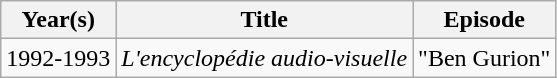<table class="wikitable" style="margin-right: 0;">
<tr>
<th>Year(s)</th>
<th>Title</th>
<th>Episode</th>
</tr>
<tr>
<td>1992-1993</td>
<td><em>L'encyclopédie audio-visuelle</em></td>
<td>"Ben Gurion"</td>
</tr>
</table>
